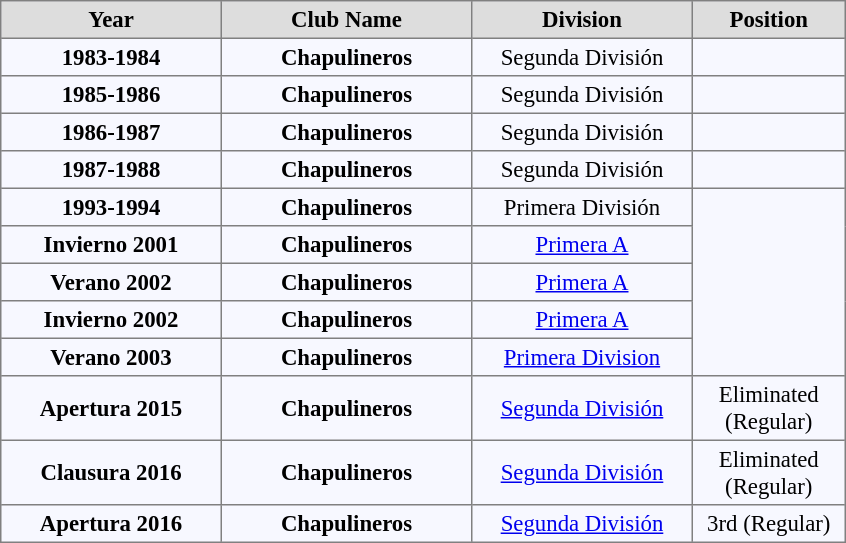<table align="center" bgcolor="#f7f8ff" cellpadding="3" cellspacing="0" border="1" style="font-size: 95%; border: gray solid 1px; border-collapse: collapse;">
<tr align=center bgcolor=#DDDDDD style="color:black;">
<th width="140">Year</th>
<th width="160">Club Name</th>
<th width="140">Division</th>
<th width="95">Position</th>
</tr>
<tr align=center>
<td><strong>1983-1984</strong></td>
<td><strong>Chapulineros</strong></td>
<td>Segunda División</td>
</tr>
<tr align=center>
<td><strong>1985-1986 </strong></td>
<td><strong>Chapulineros</strong></td>
<td>Segunda División</td>
<td></td>
</tr>
<tr align=center>
<td><strong>1986-1987</strong></td>
<td><strong>Chapulineros</strong></td>
<td>Segunda División</td>
</tr>
<tr align=center>
<td><strong>1987-1988</strong></td>
<td><strong>Chapulineros</strong></td>
<td>Segunda División</td>
<td></td>
</tr>
<tr align=center>
<td><strong>1993-1994 </strong></td>
<td><strong>Chapulineros</strong></td>
<td>Primera División</td>
</tr>
<tr align=center>
<td><strong>Invierno 2001 </strong></td>
<td><strong>Chapulineros</strong></td>
<td><a href='#'>Primera A</a></td>
</tr>
<tr align=center>
<td><strong>Verano 2002</strong></td>
<td><strong>Chapulineros</strong></td>
<td><a href='#'>Primera A</a></td>
</tr>
<tr align=center>
<td><strong>Invierno 2002</strong></td>
<td><strong>Chapulineros</strong></td>
<td><a href='#'>Primera A</a></td>
</tr>
<tr align=center>
<td><strong>Verano 2003 </strong></td>
<td><strong>Chapulineros</strong></td>
<td><a href='#'>Primera Division</a></td>
</tr>
<tr align=center>
<td><strong>Apertura 2015 </strong></td>
<td><strong>Chapulineros</strong></td>
<td><a href='#'>Segunda División</a></td>
<td>Eliminated (Regular)</td>
</tr>
<tr align=center>
<td><strong>Clausura 2016 </strong></td>
<td><strong>Chapulineros</strong></td>
<td><a href='#'>Segunda División</a></td>
<td>Eliminated (Regular)</td>
</tr>
<tr align=center>
<td><strong>Apertura 2016 </strong></td>
<td><strong>Chapulineros</strong></td>
<td><a href='#'>Segunda División</a></td>
<td>3rd (Regular)</td>
</tr>
</table>
